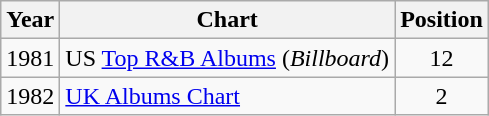<table class="wikitable">
<tr>
<th>Year</th>
<th>Chart</th>
<th>Position</th>
</tr>
<tr>
<td>1981</td>
<td>US <a href='#'>Top R&B Albums</a> (<em>Billboard</em>)</td>
<td align="center">12</td>
</tr>
<tr>
<td>1982</td>
<td><a href='#'>UK Albums Chart</a></td>
<td align="center">2</td>
</tr>
</table>
